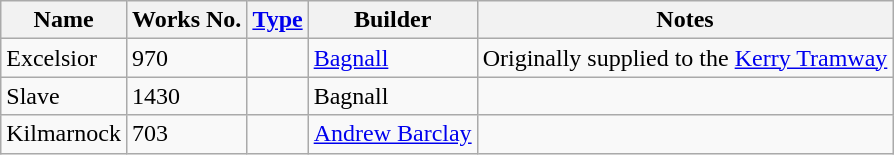<table class="wikitable">
<tr>
<th>Name</th>
<th>Works No.</th>
<th><a href='#'>Type</a></th>
<th>Builder</th>
<th>Notes</th>
</tr>
<tr>
<td>Excelsior</td>
<td>970</td>
<td></td>
<td><a href='#'>Bagnall</a></td>
<td>Originally supplied to the <a href='#'>Kerry Tramway</a></td>
</tr>
<tr>
<td>Slave</td>
<td>1430</td>
<td></td>
<td>Bagnall</td>
<td></td>
</tr>
<tr>
<td>Kilmarnock</td>
<td>703</td>
<td></td>
<td><a href='#'>Andrew Barclay</a></td>
<td></td>
</tr>
</table>
